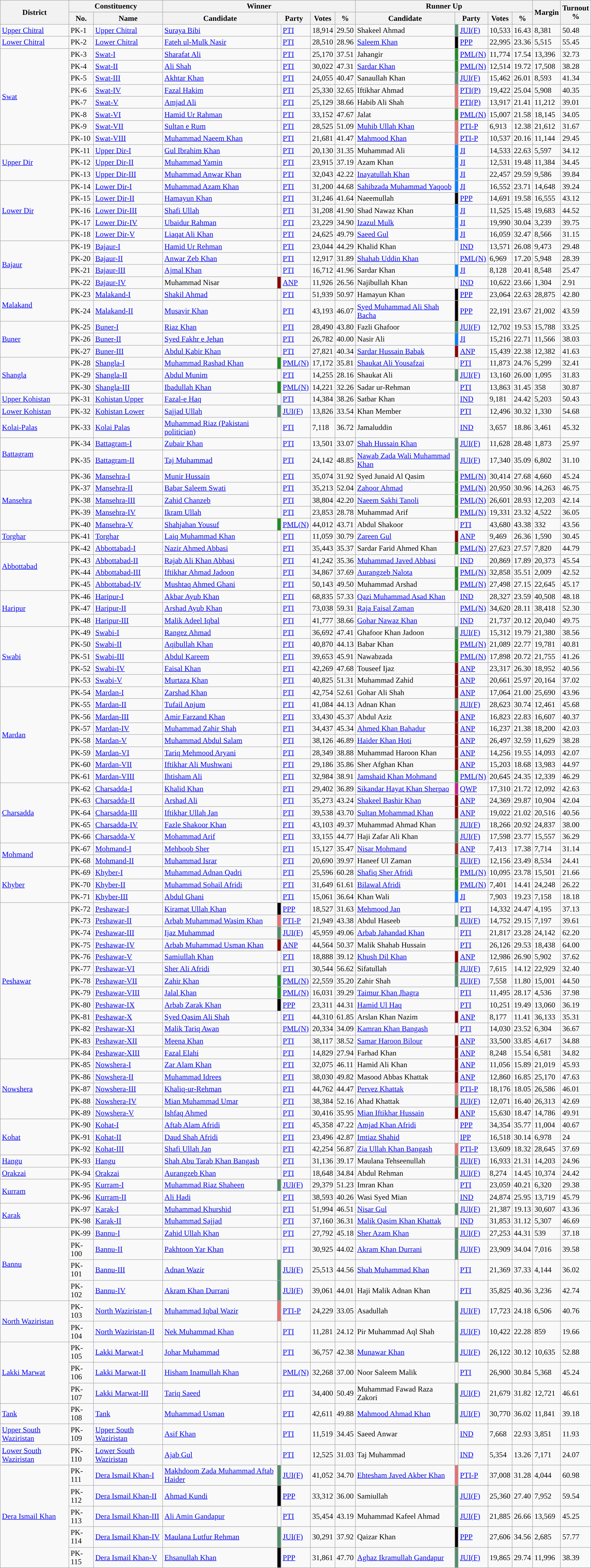<table class="wikitable sortable static-row-numbers" style=text-align:left>
<tr>
<th rowspan="2">District</th>
<th colspan="2">Constituency</th>
<th colspan="5">Winner</th>
<th colspan="5">Runner Up</th>
<th rowspan="2">Margin</th>
<th rowspan="2">Turnout<br>%</th>
</tr>
<tr>
<th>No.</th>
<th>Name</th>
<th>Candidate</th>
<th colspan="2">Party</th>
<th>Votes</th>
<th><strong>%</strong></th>
<th>Candidate</th>
<th colspan="2">Party</th>
<th>Votes</th>
<th><strong>%</strong></th>
</tr>
<tr>
<td><a href='#'>Upper Chitral</a></td>
<td>PK-1</td>
<td><a href='#'>Upper Chitral</a></td>
<td><a href='#'>Suraya Bibi</a></td>
<td></td>
<td><a href='#'>PTI</a></td>
<td>18,914</td>
<td>29.50</td>
<td>Shakeel Ahmad</td>
<td style="color:inherit;background:#528d6b"></td>
<td><a href='#'>JUI(F)</a></td>
<td>10,533</td>
<td>16.43</td>
<td>8,381</td>
<td>50.48</td>
</tr>
<tr>
<td><a href='#'>Lower Chitral</a></td>
<td>PK-2</td>
<td><a href='#'>Lower Chitral</a></td>
<td><a href='#'>Fateh ul-Mulk Nasir</a></td>
<td></td>
<td><a href='#'>PTI</a></td>
<td>28,510</td>
<td>28.96</td>
<td><a href='#'>Saleem Khan</a></td>
<td style="color:inherit;background:#000000"></td>
<td><a href='#'>PPP</a></td>
<td>22,995</td>
<td>23.36</td>
<td>5,515</td>
<td>55.45</td>
</tr>
<tr>
<td rowspan="8"><a href='#'>Swat</a></td>
<td>PK-3</td>
<td><a href='#'>Swat-I</a></td>
<td><a href='#'>Sharafat Ali</a></td>
<td></td>
<td><a href='#'>PTI</a></td>
<td>25,170</td>
<td>37.51</td>
<td>Jahangir</td>
<td style="color:inherit;background:#228b22"></td>
<td><a href='#'>PML(N)</a></td>
<td>11,774</td>
<td>17.54</td>
<td>13,396</td>
<td>32.73</td>
</tr>
<tr>
<td>PK-4</td>
<td><a href='#'>Swat-II</a></td>
<td><a href='#'>Ali Shah</a></td>
<td></td>
<td><a href='#'>PTI</a></td>
<td>30,022</td>
<td>47.31</td>
<td><a href='#'>Sardar Khan</a></td>
<td style="color:inherit;background:#228b22"></td>
<td><a href='#'>PML(N)</a></td>
<td>12,514</td>
<td>19.72</td>
<td>17,508</td>
<td>38.28</td>
</tr>
<tr>
<td>PK-5</td>
<td><a href='#'>Swat-III</a></td>
<td><a href='#'>Akhtar Khan</a></td>
<td></td>
<td><a href='#'>PTI</a></td>
<td>24,055</td>
<td>40.47</td>
<td>Sanaullah Khan</td>
<td style="color:inherit;background:#528d6b"></td>
<td><a href='#'>JUI(F)</a></td>
<td>15,462</td>
<td>26.01</td>
<td>8,593</td>
<td>41.34</td>
</tr>
<tr>
<td>PK-6</td>
<td><a href='#'>Swat-IV</a></td>
<td><a href='#'>Fazal Hakim</a></td>
<td></td>
<td><a href='#'>PTI</a></td>
<td>25,330</td>
<td>32.65</td>
<td>Iftikhar Ahmad</td>
<td style="color:inherit;background:#e57373"></td>
<td><a href='#'>PTI(P)</a></td>
<td>19,422</td>
<td>25.04</td>
<td>5,908</td>
<td>40.35</td>
</tr>
<tr>
<td>PK-7</td>
<td><a href='#'>Swat-V</a></td>
<td><a href='#'>Amjad Ali</a></td>
<td></td>
<td><a href='#'>PTI</a></td>
<td>25,129</td>
<td>38.66</td>
<td>Habib Ali Shah</td>
<td style="color:inherit;background:#e57373"></td>
<td><a href='#'>PTI(P)</a></td>
<td>13,917</td>
<td>21.41</td>
<td>11,212</td>
<td>39.01</td>
</tr>
<tr>
<td>PK-8</td>
<td><a href='#'>Swat-VI</a></td>
<td><a href='#'>Hamid Ur Rahman</a></td>
<td></td>
<td><a href='#'>PTI</a></td>
<td>33,152</td>
<td>47.67</td>
<td>Jalat</td>
<td style="color:inherit;background:#228b22"></td>
<td><a href='#'>PML(N)</a></td>
<td>15,007</td>
<td>21.58</td>
<td>18,145</td>
<td>34.05</td>
</tr>
<tr>
<td>PK-9</td>
<td><a href='#'>Swat-VII</a></td>
<td><a href='#'>Sultan e Rum</a></td>
<td></td>
<td><a href='#'>PTI</a></td>
<td>28,525</td>
<td>51.09</td>
<td><a href='#'>Muhib Ullah Khan</a></td>
<td style="color:inherit;background:#e57373"></td>
<td><a href='#'>PTI-P</a></td>
<td>6,913</td>
<td>12.38</td>
<td>21,612</td>
<td>31.67</td>
</tr>
<tr>
<td>PK-10</td>
<td><a href='#'>Swat-VIII</a></td>
<td><a href='#'>Muhammad Naeem Khan</a></td>
<td></td>
<td><a href='#'>PTI</a></td>
<td>21,681</td>
<td>41.47</td>
<td><a href='#'>Mahmood Khan</a></td>
<td style="color:inherit;background:#e57373"></td>
<td><a href='#'>PTI-P</a></td>
<td>10,537</td>
<td>20.16</td>
<td>11,144</td>
<td>29.45</td>
</tr>
<tr>
<td rowspan="3"><a href='#'>Upper Dir</a></td>
<td>PK-11</td>
<td><a href='#'>Upper Dir-I</a></td>
<td><a href='#'>Gul Ibrahim Khan</a></td>
<td></td>
<td><a href='#'>PTI</a></td>
<td>20,130</td>
<td>31.35</td>
<td>Muhammad Ali</td>
<td style="color:inherit;background:#0080ff"></td>
<td><a href='#'>JI</a></td>
<td>14,533</td>
<td>22.63</td>
<td>5,597</td>
<td>34.12</td>
</tr>
<tr>
<td>PK-12</td>
<td><a href='#'>Upper Dir-II</a></td>
<td><a href='#'>Muhammad Yamin</a></td>
<td></td>
<td><a href='#'>PTI</a></td>
<td>23,915</td>
<td>37.19</td>
<td>Azam Khan</td>
<td style="color:inherit;background:#0080ff"></td>
<td><a href='#'>JI</a></td>
<td>12,531</td>
<td>19.48</td>
<td>11,384</td>
<td>34.45</td>
</tr>
<tr>
<td>PK-13</td>
<td><a href='#'>Upper Dir-III</a></td>
<td><a href='#'>Muhammad Anwar Khan</a></td>
<td></td>
<td><a href='#'>PTI</a></td>
<td>32,043</td>
<td>42.22</td>
<td><a href='#'>Inayatullah Khan</a></td>
<td style="color:inherit;background:#0080ff"></td>
<td><a href='#'>JI</a></td>
<td>22,457</td>
<td>29.59</td>
<td>9,586</td>
<td>39.84</td>
</tr>
<tr>
<td rowspan="5"><a href='#'>Lower Dir</a></td>
<td>PK-14</td>
<td><a href='#'>Lower Dir-I</a></td>
<td><a href='#'>Muhammad Azam Khan</a></td>
<td></td>
<td><a href='#'>PTI</a></td>
<td>31,200</td>
<td>44.68</td>
<td><a href='#'>Sahibzada Muhammad Yaqoob</a></td>
<td style="color:inherit;background:#0080ff"></td>
<td><a href='#'>JI</a></td>
<td>16,552</td>
<td>23.71</td>
<td>14,648</td>
<td>39.24</td>
</tr>
<tr>
<td>PK-15</td>
<td><a href='#'>Lower Dir-II</a></td>
<td><a href='#'>Hamayun Khan</a></td>
<td></td>
<td><a href='#'>PTI</a></td>
<td>31,246</td>
<td>41.64</td>
<td>Naeemullah</td>
<td style="color:inherit;background:#000000"></td>
<td><a href='#'>PPP</a></td>
<td>14,691</td>
<td>19.58</td>
<td>16,555</td>
<td>43.12</td>
</tr>
<tr>
<td>PK-16</td>
<td><a href='#'>Lower Dir-III</a></td>
<td><a href='#'>Shafi Ullah</a></td>
<td></td>
<td><a href='#'>PTI</a></td>
<td>31,208</td>
<td>41.90</td>
<td>Shad Nawaz Khan</td>
<td style="color:inherit;background:#0080ff"></td>
<td><a href='#'>JI</a></td>
<td>11,525</td>
<td>15.48</td>
<td>19,683</td>
<td>44.52</td>
</tr>
<tr>
<td>PK-17</td>
<td><a href='#'>Lower Dir-IV</a></td>
<td><a href='#'>Ubaidur Rahman</a></td>
<td></td>
<td><a href='#'>PTI</a></td>
<td>23,229</td>
<td>34.90</td>
<td><a href='#'>Izazul Mulk</a></td>
<td style="color:inherit;background:#0080ff"></td>
<td><a href='#'>JI</a></td>
<td>19,990</td>
<td>30.04</td>
<td>3,239</td>
<td>39.75</td>
</tr>
<tr>
<td>PK-18</td>
<td><a href='#'>Lower Dir-V</a></td>
<td><a href='#'>Liaqat Ali Khan</a></td>
<td></td>
<td><a href='#'>PTI</a></td>
<td>24,625</td>
<td>49.79</td>
<td><a href='#'>Saeed Gul</a></td>
<td style="color:inherit;background:#0080ff"></td>
<td><a href='#'>JI</a></td>
<td>16,059</td>
<td>32.47</td>
<td>8,566</td>
<td>31.15</td>
</tr>
<tr>
<td rowspan="4"><a href='#'>Bajaur</a></td>
<td>PK-19</td>
<td><a href='#'>Bajaur-I</a></td>
<td><a href='#'>Hamid Ur Rehman</a></td>
<td></td>
<td><a href='#'>PTI</a></td>
<td>23,044</td>
<td>44.29</td>
<td>Khalid Khan</td>
<td></td>
<td><a href='#'>IND</a></td>
<td>13,571</td>
<td>26.08</td>
<td>9,473</td>
<td>29.48</td>
</tr>
<tr>
<td>PK-20</td>
<td><a href='#'>Bajaur-II</a></td>
<td><a href='#'>Anwar Zeb Khan</a></td>
<td></td>
<td><a href='#'>PTI</a></td>
<td>12,917</td>
<td>31.89</td>
<td><a href='#'>Shahab Uddin Khan</a></td>
<td></td>
<td><a href='#'>PML(N)</a></td>
<td>6,969</td>
<td>17.20</td>
<td>5,948</td>
<td>28.39</td>
</tr>
<tr>
<td>PK-21</td>
<td><a href='#'>Bajaur-III</a></td>
<td><a href='#'>Ajmal Khan</a></td>
<td></td>
<td><a href='#'>PTI</a></td>
<td>16,712</td>
<td>41.96</td>
<td>Sardar Khan</td>
<td style="color:inherit;background:#0080ff"></td>
<td><a href='#'>JI</a></td>
<td>8,128</td>
<td>20.41</td>
<td>8,548</td>
<td>25.47</td>
</tr>
<tr>
<td>PK-22</td>
<td><a href='#'>Bajaur-IV</a></td>
<td>Muhammad Nisar</td>
<td style="color:inherit;background:#8b0000"></td>
<td><a href='#'>ANP</a></td>
<td>11,926</td>
<td>26.56</td>
<td>Najibullah Khan</td>
<td></td>
<td><a href='#'>IND</a></td>
<td>10,622</td>
<td>23.66</td>
<td>1,304</td>
<td>2.91</td>
</tr>
<tr>
<td rowspan="2"><a href='#'>Malakand</a></td>
<td>PK-23</td>
<td><a href='#'>Malakand-I</a></td>
<td><a href='#'>Shakil Ahmad</a></td>
<td></td>
<td><a href='#'>PTI</a></td>
<td>51,939</td>
<td>50.97</td>
<td>Hamayun Khan</td>
<td style="color:inherit;background:#000000"></td>
<td><a href='#'>PPP</a></td>
<td>23,064</td>
<td>22.63</td>
<td>28,875</td>
<td>42.80</td>
</tr>
<tr>
<td>PK-24</td>
<td><a href='#'>Malakand-II</a></td>
<td><a href='#'>Musavir Khan</a></td>
<td></td>
<td><a href='#'>PTI</a></td>
<td>43,193</td>
<td>46.07</td>
<td><a href='#'>Syed Muhammad Ali Shah Bacha</a></td>
<td style="color:inherit;background:#000000"></td>
<td><a href='#'>PPP</a></td>
<td>22,191</td>
<td>23.67</td>
<td>21,002</td>
<td>43.59</td>
</tr>
<tr>
<td rowspan="3"><a href='#'>Buner</a></td>
<td>PK-25</td>
<td><a href='#'>Buner-I</a></td>
<td><a href='#'>Riaz Khan</a></td>
<td></td>
<td><a href='#'>PTI</a></td>
<td>28,490</td>
<td>43.80</td>
<td>Fazli Ghafoor</td>
<td style="color:inherit;background:#528d6b"></td>
<td><a href='#'>JUI(F)</a></td>
<td>12,702</td>
<td>19.53</td>
<td>15,788</td>
<td>33.25</td>
</tr>
<tr>
<td>PK-26</td>
<td><a href='#'>Buner-II</a></td>
<td><a href='#'>Syed Fakhr e Jehan</a></td>
<td></td>
<td><a href='#'>PTI</a></td>
<td>26,782</td>
<td>40.00</td>
<td>Nasir Ali</td>
<td style="color:inherit;background:#0080ff"></td>
<td><a href='#'>JI</a></td>
<td>15,216</td>
<td>22.71</td>
<td>11,566</td>
<td>38.03</td>
</tr>
<tr>
<td>PK-27</td>
<td><a href='#'>Buner-III</a></td>
<td><a href='#'>Abdul Kabir Khan</a></td>
<td></td>
<td><a href='#'>PTI</a></td>
<td>27,821</td>
<td>40.34</td>
<td><a href='#'>Sardar Hussain Babak</a></td>
<td style="color:inherit;background:#8b0000"></td>
<td><a href='#'>ANP</a></td>
<td>15,439</td>
<td>22.38</td>
<td>12,382</td>
<td>41.63</td>
</tr>
<tr>
<td rowspan="3"><a href='#'>Shangla</a></td>
<td>PK-28</td>
<td><a href='#'>Shangla-I</a></td>
<td><a href='#'>Muhammad Rashad Khan</a></td>
<td style="color:inherit;background:#228b22"></td>
<td><a href='#'>PML(N)</a></td>
<td>17,172</td>
<td>35.81</td>
<td><a href='#'>Shaukat Ali Yousafzai</a></td>
<td></td>
<td><a href='#'>PTI</a></td>
<td>11,873</td>
<td>24.76</td>
<td>5,299</td>
<td>32.41</td>
</tr>
<tr>
<td>PK-29</td>
<td><a href='#'>Shangla-II</a></td>
<td><a href='#'>Abdul Munim</a></td>
<td></td>
<td><a href='#'>PTI</a></td>
<td>14,255</td>
<td>28.16</td>
<td>Shaukat Ali</td>
<td style="color:inherit;background:#528d6b"></td>
<td><a href='#'>JUI(F)</a></td>
<td>13,160</td>
<td>26.00</td>
<td>1,095</td>
<td>31.83</td>
</tr>
<tr>
<td>PK-30</td>
<td><a href='#'>Shangla-III</a></td>
<td><a href='#'>Ibadullah Khan</a></td>
<td style="color:inherit;background:#228b22"></td>
<td><a href='#'>PML(N)</a></td>
<td>14,221</td>
<td>32.26</td>
<td>Sadar ur-Rehman</td>
<td></td>
<td><a href='#'>PTI</a></td>
<td>13,863</td>
<td>31.45</td>
<td>358</td>
<td>30.87</td>
</tr>
<tr>
<td><a href='#'>Upper Kohistan</a></td>
<td>PK-31</td>
<td><a href='#'>Kohistan Upper</a></td>
<td><a href='#'>Fazal-e Haq</a></td>
<td></td>
<td><a href='#'>PTI</a></td>
<td>14,384</td>
<td>38.26</td>
<td>Satbar Khan</td>
<td></td>
<td><a href='#'>IND</a></td>
<td>9,181</td>
<td>24.42</td>
<td>5,203</td>
<td>50.43</td>
</tr>
<tr>
<td><a href='#'>Lower Kohistan</a></td>
<td>PK-32</td>
<td><a href='#'>Kohistan Lower</a></td>
<td><a href='#'>Sajjad Ullah</a></td>
<td style="color:inherit;background:#528d6b"></td>
<td><a href='#'>JUI(F)</a></td>
<td>13,826</td>
<td>33.54</td>
<td>Khan Member</td>
<td></td>
<td><a href='#'>PTI</a></td>
<td>12,496</td>
<td>30.32</td>
<td>1,330</td>
<td>54.68</td>
</tr>
<tr>
<td><a href='#'>Kolai-Palas</a></td>
<td>PK-33</td>
<td><a href='#'>Kolai Palas</a></td>
<td><a href='#'>Muhammad Riaz (Pakistani politician)</a></td>
<td></td>
<td><a href='#'>PTI</a></td>
<td>7,118</td>
<td>36.72</td>
<td>Jamaluddin</td>
<td></td>
<td><a href='#'>IND</a></td>
<td>3,657</td>
<td>18.86</td>
<td>3,461</td>
<td>45.32</td>
</tr>
<tr>
<td rowspan="2"><a href='#'>Battagram</a></td>
<td>PK-34</td>
<td><a href='#'>Battagram-I</a></td>
<td><a href='#'>Zubair Khan</a></td>
<td></td>
<td><a href='#'>PTI</a></td>
<td>13,501</td>
<td>33.07</td>
<td><a href='#'>Shah Hussain Khan</a></td>
<td style="color:inherit;background:#528d6b"></td>
<td><a href='#'>JUI(F)</a></td>
<td>11,628</td>
<td>28.48</td>
<td>1,873</td>
<td>25.97</td>
</tr>
<tr>
<td>PK-35</td>
<td><a href='#'>Battagram-II</a></td>
<td><a href='#'>Taj Muhammad</a></td>
<td></td>
<td><a href='#'>PTI</a></td>
<td>24,142</td>
<td>48.85</td>
<td><a href='#'>Nawab Zada Wali Muhammad Khan</a></td>
<td style="color:inherit;background:#528d6b"></td>
<td><a href='#'>JUI(F)</a></td>
<td>17,340</td>
<td>35.09</td>
<td>6,802</td>
<td>31.10</td>
</tr>
<tr>
<td rowspan="5"><a href='#'>Mansehra</a></td>
<td>PK-36</td>
<td><a href='#'>Mansehra-I</a></td>
<td><a href='#'>Munir Hussain</a></td>
<td></td>
<td><a href='#'>PTI</a></td>
<td>35,074</td>
<td>31.92</td>
<td>Syed Junaid Al Qasim</td>
<td style="color:inherit;background:#228b22"></td>
<td><a href='#'>PML(N)</a></td>
<td>30,414</td>
<td>27.68</td>
<td>4,660</td>
<td>45.24</td>
</tr>
<tr>
<td>PK-37</td>
<td><a href='#'>Mansehra-II</a></td>
<td><a href='#'>Babar Saleem Swati</a></td>
<td></td>
<td><a href='#'>PTI</a></td>
<td>35,213</td>
<td>52.04</td>
<td><a href='#'>Zahoor Ahmad</a></td>
<td style="color:inherit;background:#228b22"></td>
<td><a href='#'>PML(N)</a></td>
<td>20,950</td>
<td>30.96</td>
<td>14,263</td>
<td>46.75</td>
</tr>
<tr>
<td>PK-38</td>
<td><a href='#'>Mansehra-III</a></td>
<td><a href='#'>Zahid Chanzeb</a></td>
<td></td>
<td><a href='#'>PTI</a></td>
<td>38,804</td>
<td>42.20</td>
<td><a href='#'>Naeem Sakhi Tanoli</a></td>
<td style="color:inherit;background:#228b22"></td>
<td><a href='#'>PML(N)</a></td>
<td>26,601</td>
<td>28.93</td>
<td>12,203</td>
<td>42.14</td>
</tr>
<tr>
<td>PK-39</td>
<td><a href='#'>Mansehra-IV</a></td>
<td><a href='#'>Ikram Ullah</a></td>
<td></td>
<td><a href='#'>PTI</a></td>
<td>23,853</td>
<td>28.78</td>
<td>Muhammad Arif</td>
<td style="color:inherit;background:#228b22"></td>
<td><a href='#'>PML(N)</a></td>
<td>19,331</td>
<td>23.32</td>
<td>4,522</td>
<td>36.05</td>
</tr>
<tr>
<td>PK-40</td>
<td><a href='#'>Mansehra-V</a></td>
<td><a href='#'>Shahjahan Yousuf</a></td>
<td style="color:inherit;background:#228b22"></td>
<td><a href='#'>PML(N)</a></td>
<td>44,012</td>
<td>43.71</td>
<td>Abdul Shakoor</td>
<td></td>
<td><a href='#'>PTI</a></td>
<td>43,680</td>
<td>43.38</td>
<td>332</td>
<td>43.56</td>
</tr>
<tr>
<td><a href='#'>Torghar</a></td>
<td>PK-41</td>
<td><a href='#'>Torghar</a></td>
<td><a href='#'>Laiq Muhammad Khan</a></td>
<td></td>
<td><a href='#'>PTI</a></td>
<td>11,059</td>
<td>30.79</td>
<td><a href='#'>Zareen Gul</a></td>
<td style="color:inherit;background:#8b0000"></td>
<td><a href='#'>ANP</a></td>
<td>9,469</td>
<td>26.36</td>
<td>1,590</td>
<td>30.45</td>
</tr>
<tr>
<td rowspan="4"><a href='#'>Abbottabad</a></td>
<td>PK-42</td>
<td><a href='#'>Abbottabad-I</a></td>
<td><a href='#'>Nazir Ahmed Abbasi</a></td>
<td></td>
<td><a href='#'>PTI</a></td>
<td>35,443</td>
<td>35.37</td>
<td>Sardar Farid Ahmed Khan</td>
<td style="color:inherit;background:#228b22"></td>
<td><a href='#'>PML(N)</a></td>
<td>27,623</td>
<td>27.57</td>
<td>7,820</td>
<td>44.79</td>
</tr>
<tr>
<td>PK-43</td>
<td><a href='#'>Abbottabad-II</a></td>
<td><a href='#'>Rajab Ali Khan Abbasi</a></td>
<td></td>
<td><a href='#'>PTI</a></td>
<td>41,242</td>
<td>35.36</td>
<td><a href='#'>Muhammad Javed Abbasi</a></td>
<td></td>
<td><a href='#'>IND</a></td>
<td>20,869</td>
<td>17.89</td>
<td>20,373</td>
<td>45.54</td>
</tr>
<tr>
<td>PK-44</td>
<td><a href='#'>Abbottabad-III</a></td>
<td><a href='#'>Iftikhar Ahmad Jadoon</a></td>
<td></td>
<td><a href='#'>PTI</a></td>
<td>34,867</td>
<td>37.69</td>
<td><a href='#'>Aurangzeb Nalota</a></td>
<td style="color:inherit;background:#228b22"></td>
<td><a href='#'>PML(N)</a></td>
<td>32,858</td>
<td>35.51</td>
<td>2,009</td>
<td>42.52</td>
</tr>
<tr>
<td>PK-45</td>
<td><a href='#'>Abbottabad-IV</a></td>
<td><a href='#'>Mushtaq Ahmed Ghani</a></td>
<td></td>
<td><a href='#'>PTI</a></td>
<td>50,143</td>
<td>49.50</td>
<td>Muhammad Arshad</td>
<td style="color:inherit;background:#228b22"></td>
<td><a href='#'>PML(N)</a></td>
<td>27,498</td>
<td>27.15</td>
<td>22,645</td>
<td>45.17</td>
</tr>
<tr>
<td rowspan="3"><a href='#'>Haripur</a></td>
<td>PK-46</td>
<td><a href='#'>Haripur-I</a></td>
<td><a href='#'>Akbar Ayub Khan</a></td>
<td></td>
<td><a href='#'>PTI</a></td>
<td>68,835</td>
<td>57.33</td>
<td><a href='#'>Qazi Muhammad Asad Khan</a></td>
<td></td>
<td><a href='#'>IND</a></td>
<td>28,327</td>
<td>23.59</td>
<td>40,508</td>
<td>48.18</td>
</tr>
<tr>
<td>PK-47</td>
<td><a href='#'>Haripur-II</a></td>
<td><a href='#'>Arshad Ayub Khan</a></td>
<td></td>
<td><a href='#'>PTI</a></td>
<td>73,038</td>
<td>59.31</td>
<td><a href='#'>Raja Faisal Zaman</a></td>
<td></td>
<td><a href='#'>PML(N)</a></td>
<td>34,620</td>
<td>28.11</td>
<td>38,418</td>
<td>52.30</td>
</tr>
<tr>
<td>PK-48</td>
<td><a href='#'>Haripur-III</a></td>
<td><a href='#'>Malik Adeel Iqbal</a></td>
<td></td>
<td><a href='#'>PTI</a></td>
<td>41,777</td>
<td>38.66</td>
<td><a href='#'>Gohar Nawaz Khan</a></td>
<td></td>
<td><a href='#'>IND</a></td>
<td>21,737</td>
<td>20.12</td>
<td>20,040</td>
<td>49.75</td>
</tr>
<tr>
<td rowspan="5"><a href='#'>Swabi</a></td>
<td>PK-49</td>
<td><a href='#'>Swabi-I</a></td>
<td><a href='#'>Rangez Ahmad</a></td>
<td></td>
<td><a href='#'>PTI</a></td>
<td>36,692</td>
<td>47.41</td>
<td>Ghafoor Khan Jadoon</td>
<td style="color:inherit;background:#528d6b"></td>
<td><a href='#'>JUI(F)</a></td>
<td>15,312</td>
<td>19.79</td>
<td>21,380</td>
<td>38.56</td>
</tr>
<tr>
<td>PK-50</td>
<td><a href='#'>Swabi-II</a></td>
<td><a href='#'>Aqibullah Khan</a></td>
<td></td>
<td><a href='#'>PTI</a></td>
<td>40,870</td>
<td>44.13</td>
<td>Babar Khan</td>
<td style="color:inherit;background:#228b22"></td>
<td><a href='#'>PML(N)</a></td>
<td>21,089</td>
<td>22.77</td>
<td>19,781</td>
<td>40.81</td>
</tr>
<tr>
<td>PK-51</td>
<td><a href='#'>Swabi-III</a></td>
<td><a href='#'>Abdul Kareem</a></td>
<td></td>
<td><a href='#'>PTI</a></td>
<td>39,653</td>
<td>45.91</td>
<td>Nawabzada</td>
<td style="color:inherit;background:#228b22"></td>
<td><a href='#'>PML(N)</a></td>
<td>17,898</td>
<td>20.72</td>
<td>21,755</td>
<td>41.26</td>
</tr>
<tr>
<td>PK-52</td>
<td><a href='#'>Swabi-IV</a></td>
<td><a href='#'>Faisal Khan</a></td>
<td></td>
<td><a href='#'>PTI</a></td>
<td>42,269</td>
<td>47.68</td>
<td>Touseef Ijaz</td>
<td style="color:inherit;background:#8b0000"></td>
<td><a href='#'>ANP</a></td>
<td>23,317</td>
<td>26.30</td>
<td>18,952</td>
<td>40.56</td>
</tr>
<tr>
<td>PK-53</td>
<td><a href='#'>Swabi-V</a></td>
<td><a href='#'>Murtaza Khan</a></td>
<td></td>
<td><a href='#'>PTI</a></td>
<td>40,825</td>
<td>51.31</td>
<td>Muhammad Zahid</td>
<td style="color:inherit;background:#8b0000"></td>
<td><a href='#'>ANP</a></td>
<td>20,661</td>
<td>25.97</td>
<td>20,164</td>
<td>37.02</td>
</tr>
<tr>
<td rowspan="8"><a href='#'>Mardan</a></td>
<td>PK-54</td>
<td><a href='#'>Mardan-I</a></td>
<td><a href='#'>Zarshad Khan</a></td>
<td></td>
<td><a href='#'>PTI</a></td>
<td>42,754</td>
<td>52.61</td>
<td>Gohar Ali Shah</td>
<td style="color:inherit;background:#8b0000"></td>
<td><a href='#'>ANP</a></td>
<td>17,064</td>
<td>21.00</td>
<td>25,690</td>
<td>43.96</td>
</tr>
<tr>
<td>PK-55</td>
<td><a href='#'>Mardan-II</a></td>
<td><a href='#'>Tufail Anjum</a></td>
<td></td>
<td><a href='#'>PTI</a></td>
<td>41,084</td>
<td>44.13</td>
<td>Adnan Khan</td>
<td style="color:inherit;background:#528d6b"></td>
<td><a href='#'>JUI(F)</a></td>
<td>28,623</td>
<td>30.74</td>
<td>12,461</td>
<td>45.68</td>
</tr>
<tr>
<td>PK-56</td>
<td><a href='#'>Mardan-III</a></td>
<td><a href='#'>Amir Farzand Khan</a></td>
<td></td>
<td><a href='#'>PTI</a></td>
<td>33,430</td>
<td>45.37</td>
<td>Abdul Aziz</td>
<td style="color:inherit;background:#8b0000"></td>
<td><a href='#'>ANP</a></td>
<td>16,823</td>
<td>22.83</td>
<td>16,607</td>
<td>40.37</td>
</tr>
<tr>
<td>PK-57</td>
<td><a href='#'>Mardan-IV</a></td>
<td><a href='#'>Muhammad Zahir Shah</a></td>
<td></td>
<td><a href='#'>PTI</a></td>
<td>34,437</td>
<td>45.34</td>
<td><a href='#'>Ahmed Khan Bahadur</a></td>
<td style="color:inherit;background:#8b0000"></td>
<td><a href='#'>ANP</a></td>
<td>16,237</td>
<td>21.38</td>
<td>18,200</td>
<td>42.03</td>
</tr>
<tr>
<td>PK-58</td>
<td><a href='#'>Mardan-V</a></td>
<td><a href='#'>Muhammad Abdul Salam</a></td>
<td></td>
<td><a href='#'>PTI</a></td>
<td>38,126</td>
<td>46.89</td>
<td><a href='#'>Haider Khan Hoti</a></td>
<td style="color:inherit;background:#8b0000"></td>
<td><a href='#'>ANP</a></td>
<td>26,497</td>
<td>32.59</td>
<td>11,629</td>
<td>38.28</td>
</tr>
<tr>
<td>PK-59</td>
<td><a href='#'>Mardan-VI</a></td>
<td><a href='#'>Tariq Mehmood Aryani</a></td>
<td></td>
<td><a href='#'>PTI</a></td>
<td>28,349</td>
<td>38.88</td>
<td>Muhammad Haroon Khan</td>
<td style="color:inherit;background:#8b0000"></td>
<td><a href='#'>ANP</a></td>
<td>14,256</td>
<td>19.55</td>
<td>14,093</td>
<td>42.07</td>
</tr>
<tr>
<td>PK-60</td>
<td><a href='#'>Mardan-VII</a></td>
<td><a href='#'>Iftikhar Ali Mushwani</a></td>
<td></td>
<td><a href='#'>PTI</a></td>
<td>29,186</td>
<td>35.86</td>
<td>Sher Afghan Khan</td>
<td style="color:inherit;background:#8b0000"></td>
<td><a href='#'>ANP</a></td>
<td>15,203</td>
<td>18.68</td>
<td>13,983</td>
<td>44.97</td>
</tr>
<tr>
<td>PK-61</td>
<td><a href='#'>Mardan-VIII</a></td>
<td><a href='#'>Ihtisham Ali</a></td>
<td></td>
<td><a href='#'>PTI</a></td>
<td>32,984</td>
<td>38.91</td>
<td><a href='#'>Jamshaid Khan Mohmand</a></td>
<td style="color:inherit;background:#228b22"></td>
<td><a href='#'>PML(N)</a></td>
<td>20,645</td>
<td>24.35</td>
<td>12,339</td>
<td>46.29</td>
</tr>
<tr>
<td rowspan="5"><a href='#'>Charsadda</a></td>
<td>PK-62</td>
<td><a href='#'>Charsadda-I</a></td>
<td><a href='#'>Khalid Khan</a></td>
<td></td>
<td><a href='#'>PTI</a></td>
<td>29,402</td>
<td>36.89</td>
<td><a href='#'>Sikandar Hayat Khan Sherpao</a></td>
<td style="color:inherit;background:#d1188c"></td>
<td><a href='#'>QWP</a></td>
<td>17,310</td>
<td>21.72</td>
<td>12,092</td>
<td>42.63</td>
</tr>
<tr>
<td>PK-63</td>
<td><a href='#'>Charsadda-II</a></td>
<td><a href='#'>Arshad Ali</a></td>
<td></td>
<td><a href='#'>PTI</a></td>
<td>35,273</td>
<td>43.24</td>
<td><a href='#'>Shakeel Bashir Khan</a></td>
<td style="color:inherit;background:#8b0000"></td>
<td><a href='#'>ANP</a></td>
<td>24,369</td>
<td>29.87</td>
<td>10,904</td>
<td>42.04</td>
</tr>
<tr>
<td>PK-64</td>
<td><a href='#'>Charsadda-III</a></td>
<td><a href='#'>Iftikhar Ullah Jan</a></td>
<td></td>
<td><a href='#'>PTI</a></td>
<td>39,538</td>
<td>43.70</td>
<td><a href='#'>Sultan Mohammad Khan</a></td>
<td style="color:inherit;background:#8b0000"></td>
<td><a href='#'>ANP</a></td>
<td>19,022</td>
<td>21.02</td>
<td>20,516</td>
<td>40.56</td>
</tr>
<tr>
<td>PK-65</td>
<td><a href='#'>Charsadda-IV</a></td>
<td><a href='#'>Fazle Shakoor Khan</a></td>
<td></td>
<td><a href='#'>PTI</a></td>
<td>43,103</td>
<td>49.37</td>
<td>Muhammad Ahmad Khan</td>
<td style="color:inherit;background:#528d6b"></td>
<td><a href='#'>JUI(F)</a></td>
<td>18,266</td>
<td>20.92</td>
<td>24,837</td>
<td>38.00</td>
</tr>
<tr>
<td>PK-66</td>
<td><a href='#'>Charsadda-V</a></td>
<td><a href='#'>Mohammad Arif</a></td>
<td></td>
<td><a href='#'>PTI</a></td>
<td>33,155</td>
<td>44.77</td>
<td>Haji Zafar Ali Khan</td>
<td style="color:inherit;background:#528d6b"></td>
<td><a href='#'>JUI(F)</a></td>
<td>17,598</td>
<td>23.77</td>
<td>15,557</td>
<td>36.29</td>
</tr>
<tr>
<td rowspan="2"><a href='#'>Mohmand</a></td>
<td>PK-67</td>
<td><a href='#'>Mohmand-I</a></td>
<td><a href='#'>Mehboob Sher</a></td>
<td></td>
<td><a href='#'>PTI</a></td>
<td>15,127</td>
<td>35.47</td>
<td><a href='#'>Nisar Mohmand</a></td>
<td style="color:inherit;background:#9b2b2b"></td>
<td><a href='#'>ANP</a></td>
<td>7,413</td>
<td>17.38</td>
<td>7,714</td>
<td>31.14</td>
</tr>
<tr>
<td>PK-68</td>
<td><a href='#'>Mohmand-II</a></td>
<td><a href='#'>Muhammad Israr</a></td>
<td></td>
<td><a href='#'>PTI</a></td>
<td>20,690</td>
<td>39.97</td>
<td>Haneef Ul Zaman</td>
<td style="color:inherit;background:#528d6b"></td>
<td><a href='#'>JUI(F)</a></td>
<td>12,156</td>
<td>23.49</td>
<td>8,534</td>
<td>24.41</td>
</tr>
<tr>
<td rowspan="3"><a href='#'>Khyber</a></td>
<td>PK-69</td>
<td><a href='#'>Khyber-I</a></td>
<td><a href='#'>Muhammad Adnan Qadri</a></td>
<td></td>
<td><a href='#'>PTI</a></td>
<td>25,596</td>
<td>60.28</td>
<td><a href='#'>Shafiq Sher Afridi</a></td>
<td style="color:inherit;background:#228b22"></td>
<td><a href='#'>PML(N)</a></td>
<td>10,095</td>
<td>23.78</td>
<td>15,501</td>
<td>21.66</td>
</tr>
<tr>
<td>PK-70</td>
<td><a href='#'>Khyber-II</a></td>
<td><a href='#'>Muhammad Sohail Afridi</a></td>
<td></td>
<td><a href='#'>PTI</a></td>
<td>31,649</td>
<td>61.61</td>
<td><a href='#'>Bilawal Afridi</a></td>
<td style="color:inherit;background:#228b22"></td>
<td><a href='#'>PML(N)</a></td>
<td>7,401</td>
<td>14.41</td>
<td>24,248</td>
<td>26.22</td>
</tr>
<tr>
<td>PK-71</td>
<td><a href='#'>Khyber-III</a></td>
<td><a href='#'>Abdul Ghani</a></td>
<td></td>
<td><a href='#'>PTI</a></td>
<td>15,061</td>
<td>36.64</td>
<td>Khan Wali</td>
<td style="color:inherit;background:#0080ff"></td>
<td><a href='#'>JI</a></td>
<td>7,903</td>
<td>19.23</td>
<td>7,158</td>
<td>18.18</td>
</tr>
<tr>
<td rowspan="13"><a href='#'>Peshawar</a></td>
<td>PK-72</td>
<td><a href='#'>Peshawar-I</a></td>
<td><a href='#'>Kiramat Ullah Khan</a></td>
<td style="color:inherit;background:#000000"></td>
<td><a href='#'>PPP</a></td>
<td>18,527</td>
<td>31.63</td>
<td><a href='#'>Mehmood Jan</a></td>
<td></td>
<td><a href='#'>PTI</a></td>
<td>14,332</td>
<td>24.47</td>
<td>4,195</td>
<td>37.13</td>
</tr>
<tr>
<td>PK-73</td>
<td><a href='#'>Peshawar-II</a></td>
<td><a href='#'>Arbab Muhammad Wasim Khan</a></td>
<td style="color:inherit;background:#e57373"></td>
<td><a href='#'>PTI-P</a></td>
<td>21,949</td>
<td>43.38</td>
<td>Abdul Haseeb</td>
<td style="color:inherit;background:#528d6b"></td>
<td><a href='#'>JUI(F)</a></td>
<td>14,752</td>
<td>29.15</td>
<td>7,197</td>
<td>39.61</td>
</tr>
<tr>
<td>PK-74</td>
<td><a href='#'>Peshawar-III</a></td>
<td><a href='#'>Ijaz Muhammad</a></td>
<td style="color:inherit;background:#528d6b"></td>
<td><a href='#'>JUI(F)</a></td>
<td>45,959</td>
<td>49.06</td>
<td><a href='#'>Arbab Jahandad Khan</a></td>
<td></td>
<td><a href='#'>PTI</a></td>
<td>21,817</td>
<td>23.28</td>
<td>24,142</td>
<td>62.20</td>
</tr>
<tr>
<td>PK-75</td>
<td><a href='#'>Peshawar-IV</a></td>
<td><a href='#'>Arbab Muhammad Usman Khan</a></td>
<td style="color:inherit;background:#8b0000"></td>
<td><a href='#'>ANP</a></td>
<td>44,564</td>
<td>50.37</td>
<td>Malik Shahab Hussain</td>
<td></td>
<td><a href='#'>PTI</a></td>
<td>26,126</td>
<td>29.53</td>
<td>18,438</td>
<td>64.00</td>
</tr>
<tr>
<td>PK-76</td>
<td><a href='#'>Peshawar-V</a></td>
<td><a href='#'>Samiullah Khan</a></td>
<td></td>
<td><a href='#'>PTI</a></td>
<td>18,888</td>
<td>39.12</td>
<td><a href='#'>Khush Dil Khan</a></td>
<td style="color:inherit;background:#8b0000"></td>
<td><a href='#'>ANP</a></td>
<td>12,986</td>
<td>26.90</td>
<td>5,902</td>
<td>37.62</td>
</tr>
<tr>
<td>PK-77</td>
<td><a href='#'>Peshawar-VI</a></td>
<td><a href='#'>Sher Ali Afridi</a></td>
<td></td>
<td><a href='#'>PTI</a></td>
<td>30,544</td>
<td>56.62</td>
<td>Sifatullah</td>
<td style="color:inherit;background:#528d6b"></td>
<td><a href='#'>JUI(F)</a></td>
<td>7,615</td>
<td>14.12</td>
<td>22,929</td>
<td>32.40</td>
</tr>
<tr>
<td>PK-78</td>
<td><a href='#'>Peshawar-VII</a></td>
<td><a href='#'>Zahir Khan</a></td>
<td style="color:inherit;background:#228b22"></td>
<td><a href='#'>PML(N)</a></td>
<td>22,559</td>
<td>35.20</td>
<td>Zahir Shah</td>
<td style="color:inherit;background:#528d6b"></td>
<td><a href='#'>JUI(F)</a></td>
<td>7,558</td>
<td>11.80</td>
<td>15,001</td>
<td>44.50</td>
</tr>
<tr>
<td>PK-79</td>
<td><a href='#'>Peshawar-VIII</a></td>
<td><a href='#'>Jalal Khan</a></td>
<td style="color:inherit;background:#228b22"></td>
<td><a href='#'>PML(N)</a></td>
<td>16,031</td>
<td>39.29</td>
<td><a href='#'>Taimur Khan Jhagra</a></td>
<td></td>
<td><a href='#'>PTI</a></td>
<td>11,495</td>
<td>28.17</td>
<td>4,536</td>
<td>37.98</td>
</tr>
<tr>
<td>PK-80</td>
<td><a href='#'>Peshawar-IX</a></td>
<td><a href='#'>Arbab Zarak Khan</a></td>
<td style="color:inherit;background:#000000"></td>
<td><a href='#'>PPP</a></td>
<td>23,311</td>
<td>44.31</td>
<td><a href='#'>Hamid Ul Haq</a></td>
<td></td>
<td><a href='#'>PTI</a></td>
<td>10,251</td>
<td>19.49</td>
<td>13,060</td>
<td>36.19</td>
</tr>
<tr>
<td>PK-81</td>
<td><a href='#'>Peshawar-X</a></td>
<td><a href='#'>Syed Qasim Ali Shah</a></td>
<td></td>
<td><a href='#'>PTI</a></td>
<td>44,310</td>
<td>61.85</td>
<td>Arslan Khan Nazim</td>
<td style="color:inherit;background:#8b0000"></td>
<td><a href='#'>ANP</a></td>
<td>8,177</td>
<td>11.41</td>
<td>36,133</td>
<td>35.31</td>
</tr>
<tr>
<td>PK-82</td>
<td><a href='#'>Peshawar-XI</a></td>
<td><a href='#'>Malik Tariq Awan</a></td>
<td></td>
<td><a href='#'>PML(N)</a></td>
<td>20,334</td>
<td>34.09</td>
<td><a href='#'>Kamran Khan Bangash</a></td>
<td></td>
<td><a href='#'>PTI</a></td>
<td>14,030</td>
<td>23.52</td>
<td>6,304</td>
<td>36.67</td>
</tr>
<tr>
<td>PK-83</td>
<td><a href='#'>Peshawar-XII</a></td>
<td><a href='#'>Meena Khan</a></td>
<td></td>
<td><a href='#'>PTI</a></td>
<td>38,117</td>
<td>38.52</td>
<td><a href='#'>Samar Haroon Bilour</a></td>
<td style="color:inherit;background:#8b0000"></td>
<td><a href='#'>ANP</a></td>
<td>33,500</td>
<td>33.85</td>
<td>4,617</td>
<td>34.88</td>
</tr>
<tr>
<td>PK-84</td>
<td><a href='#'>Peshawar-XIII</a></td>
<td><a href='#'>Fazal Elahi</a></td>
<td></td>
<td><a href='#'>PTI</a></td>
<td>14,829</td>
<td>27.94</td>
<td>Farhad Khan</td>
<td style="color:inherit;background:#8b0000"></td>
<td><a href='#'>ANP</a></td>
<td>8,248</td>
<td>15.54</td>
<td>6,581</td>
<td>34.82</td>
</tr>
<tr>
<td rowspan="5"><a href='#'>Nowshera</a></td>
<td>PK-85</td>
<td><a href='#'>Nowshera-I</a></td>
<td><a href='#'>Zar Alam Khan</a></td>
<td></td>
<td><a href='#'>PTI</a></td>
<td>32,075</td>
<td>46.11</td>
<td>Hamid Ali Khan</td>
<td style="color:inherit;background:#8b0000"></td>
<td><a href='#'>ANP</a></td>
<td>11,056</td>
<td>15.89</td>
<td>21,019</td>
<td>45.93</td>
</tr>
<tr>
<td>PK-86</td>
<td><a href='#'>Nowshera-II</a></td>
<td><a href='#'>Muhammad Idrees</a></td>
<td></td>
<td><a href='#'>PTI</a></td>
<td>38,030</td>
<td>49.82</td>
<td>Masood Abbas Khattak</td>
<td style="color:inherit;background:#8b0000"></td>
<td><a href='#'>ANP</a></td>
<td>12,860</td>
<td>16.85</td>
<td>25,170</td>
<td>47.63</td>
</tr>
<tr>
<td>PK-87</td>
<td><a href='#'>Nowshera-III</a></td>
<td><a href='#'>Khaliq-ur-Rehman</a></td>
<td></td>
<td><a href='#'>PTI</a></td>
<td>44,762</td>
<td>44.47</td>
<td><a href='#'>Pervez Khattak</a></td>
<td style="color:inherit;background:#e57373"></td>
<td><a href='#'>PTI-P</a></td>
<td>18,176</td>
<td>18.05</td>
<td>26,586</td>
<td>46.01</td>
</tr>
<tr>
<td>PK-88</td>
<td><a href='#'>Nowshera-IV</a></td>
<td><a href='#'>Mian Muhammad Umar</a></td>
<td></td>
<td><a href='#'>PTI</a></td>
<td>38,384</td>
<td>52.16</td>
<td>Ahad Khattak</td>
<td style="color:inherit;background:#528d6b"></td>
<td><a href='#'>JUI(F)</a></td>
<td>12,071</td>
<td>16.40</td>
<td>26,313</td>
<td>42.69</td>
</tr>
<tr>
<td>PK-89</td>
<td><a href='#'>Nowshera-V</a></td>
<td><a href='#'>Ishfaq Ahmed</a></td>
<td></td>
<td><a href='#'>PTI</a></td>
<td>30,416</td>
<td>35.95</td>
<td><a href='#'>Mian Iftikhar Hussain</a></td>
<td style="color:inherit;background:#8b0000"></td>
<td><a href='#'>ANP</a></td>
<td>15,630</td>
<td>18.47</td>
<td>14,786</td>
<td>49.91</td>
</tr>
<tr>
<td rowspan="3"><a href='#'>Kohat</a></td>
<td>PK-90</td>
<td><a href='#'>Kohat-I</a></td>
<td><a href='#'>Aftab Alam Afridi</a></td>
<td></td>
<td><a href='#'>PTI</a></td>
<td>45,358</td>
<td>47.22</td>
<td><a href='#'>Amjad Khan Afridi</a></td>
<td></td>
<td><a href='#'>PPP</a></td>
<td>34,354</td>
<td>35.77</td>
<td>11,004</td>
<td>40.67</td>
</tr>
<tr>
<td>PK-91</td>
<td><a href='#'>Kohat-II</a></td>
<td><a href='#'>Daud Shah Afridi</a></td>
<td></td>
<td><a href='#'>PTI</a></td>
<td>23,496</td>
<td>42.87</td>
<td><a href='#'>Imtiaz Shahid</a></td>
<td></td>
<td><a href='#'>IPP</a></td>
<td>16,518</td>
<td>30.14</td>
<td>6,978</td>
<td>24</td>
</tr>
<tr>
<td>PK-92</td>
<td><a href='#'>Kohat-III</a></td>
<td><a href='#'>Shafi Ullah Jan</a></td>
<td></td>
<td><a href='#'>PTI</a></td>
<td>42,254</td>
<td>56.87</td>
<td><a href='#'>Zia Ullah Khan Bangash</a></td>
<td style="color:inherit;background:#e57373"></td>
<td><a href='#'>PTI-P</a></td>
<td>13,609</td>
<td>18.32</td>
<td>28,645</td>
<td>37.69</td>
</tr>
<tr>
<td><a href='#'>Hangu</a></td>
<td>PK-93</td>
<td><a href='#'>Hangu</a></td>
<td><a href='#'>Shah Abu Tarab Khan Bangash</a></td>
<td></td>
<td><a href='#'>PTI</a></td>
<td>31,136</td>
<td>39.17</td>
<td>Maulana Tehseenullah</td>
<td style="color:inherit;background:#528d6b"></td>
<td><a href='#'>JUI(F)</a></td>
<td>16,933</td>
<td>21.31</td>
<td>14,203</td>
<td>24.96</td>
</tr>
<tr>
<td><a href='#'>Orakzai</a></td>
<td>PK-94</td>
<td><a href='#'>Orakzai</a></td>
<td><a href='#'>Aurangzeb Khan</a></td>
<td></td>
<td><a href='#'>PTI</a></td>
<td>18,648</td>
<td>34.84</td>
<td>Abdul Rehman</td>
<td style="color:inherit;background:#528d6b"></td>
<td><a href='#'>JUI(F)</a></td>
<td>8,274</td>
<td>14.45</td>
<td>10,374</td>
<td>24.42</td>
</tr>
<tr>
<td rowspan="2"><a href='#'>Kurram</a></td>
<td>PK-95</td>
<td><a href='#'>Kurram-I</a></td>
<td><a href='#'>Muhammad Riaz Shaheen</a></td>
<td style="color:inherit;background:#528d6b"></td>
<td><a href='#'>JUI(F)</a></td>
<td>29,379</td>
<td>51.23</td>
<td>Imran Khan</td>
<td></td>
<td><a href='#'>PTI</a></td>
<td>23,059</td>
<td>40.21</td>
<td>6,320</td>
<td>29.38</td>
</tr>
<tr>
<td>PK-96</td>
<td><a href='#'>Kurram-II</a></td>
<td><a href='#'>Ali Hadi</a></td>
<td></td>
<td><a href='#'>PTI</a></td>
<td>38,593</td>
<td>40.26</td>
<td>Wasi Syed Mian</td>
<td></td>
<td><a href='#'>IND</a></td>
<td>24,874</td>
<td>25.95</td>
<td>13,719</td>
<td>45.79</td>
</tr>
<tr>
<td rowspan="2"><a href='#'>Karak</a></td>
<td>PK-97</td>
<td><a href='#'>Karak-I</a></td>
<td><a href='#'>Muhammad Khurshid</a></td>
<td></td>
<td><a href='#'>PTI</a></td>
<td>51,994</td>
<td>46.51</td>
<td><a href='#'>Nisar Gul</a></td>
<td style="color:inherit;background:#528d6b"></td>
<td><a href='#'>JUI(F)</a></td>
<td>21,387</td>
<td>19.13</td>
<td>30,607</td>
<td>43.36</td>
</tr>
<tr>
<td>PK-98</td>
<td><a href='#'>Karak-II</a></td>
<td><a href='#'>Muhammad Sajjad</a></td>
<td></td>
<td><a href='#'>PTI</a></td>
<td>37,160</td>
<td>36.31</td>
<td><a href='#'>Malik Qasim Khan Khattak</a></td>
<td></td>
<td><a href='#'>IND</a></td>
<td>31,853</td>
<td>31.12</td>
<td>5,307</td>
<td>46.69</td>
</tr>
<tr>
<td rowspan="4"><a href='#'>Bannu</a></td>
<td>PK-99</td>
<td><a href='#'>Bannu-I</a></td>
<td><a href='#'>Zahid Ullah Khan</a></td>
<td></td>
<td><a href='#'>PTI</a></td>
<td>27,792</td>
<td>45.18</td>
<td><a href='#'>Sher Azam Khan</a></td>
<td style="color:inherit;background:#528d6b"></td>
<td><a href='#'>JUI(F)</a></td>
<td>27,253</td>
<td>44.31</td>
<td>539</td>
<td>37.18</td>
</tr>
<tr>
<td>PK-100</td>
<td><a href='#'>Bannu-II</a></td>
<td><a href='#'>Pakhtoon Yar Khan</a></td>
<td></td>
<td><a href='#'>PTI</a></td>
<td>30,925</td>
<td>44.02</td>
<td><a href='#'>Akram Khan Durrani</a></td>
<td style="color:inherit;background:#528d6b"></td>
<td><a href='#'>JUI(F)</a></td>
<td>23,909</td>
<td>34.04</td>
<td>7,016</td>
<td>39.58</td>
</tr>
<tr>
<td>PK-101</td>
<td><a href='#'>Bannu-III</a></td>
<td><a href='#'>Adnan Wazir</a></td>
<td style="color:inherit;background:#528d6b"></td>
<td><a href='#'>JUI(F)</a></td>
<td>25,513</td>
<td>44.56</td>
<td><a href='#'>Shah Muhammad Khan</a></td>
<td></td>
<td><a href='#'>PTI</a></td>
<td>21,369</td>
<td>37.33</td>
<td>4,144</td>
<td>36.02</td>
</tr>
<tr>
<td>PK-102</td>
<td><a href='#'>Bannu-IV</a></td>
<td><a href='#'>Akram Khan Durrani</a></td>
<td style="color:inherit;background:#528d6b"></td>
<td><a href='#'>JUI(F)</a></td>
<td>39,061</td>
<td>44.01</td>
<td>Haji Malik Adnan Khan</td>
<td></td>
<td><a href='#'>PTI</a></td>
<td>35,825</td>
<td>40.36</td>
<td>3,236</td>
<td>42.74</td>
</tr>
<tr>
<td rowspan="2"><a href='#'>North Waziristan</a></td>
<td>PK-103</td>
<td><a href='#'>North Waziristan-I</a></td>
<td><a href='#'>Muhammad Iqbal Wazir</a></td>
<td style="color:inherit;background:#e57373"></td>
<td><a href='#'>PTI-P</a></td>
<td>24,229</td>
<td>33.05</td>
<td>Asadullah</td>
<td style="color:inherit;background:#528d6b"></td>
<td><a href='#'>JUI(F)</a></td>
<td>17,723</td>
<td>24.18</td>
<td>6,506</td>
<td>40.76</td>
</tr>
<tr>
<td>PK-104</td>
<td><a href='#'>North Waziristan-II</a></td>
<td><a href='#'>Nek Muhammad Khan</a></td>
<td></td>
<td><a href='#'>PTI</a></td>
<td>11,281</td>
<td>24.12</td>
<td>Pir Muhammad Aql Shah</td>
<td style="color:inherit;background:#528d6b"></td>
<td><a href='#'>JUI(F)</a></td>
<td>10,422</td>
<td>22.28</td>
<td>859</td>
<td>19.66</td>
</tr>
<tr>
<td rowspan="3"><a href='#'>Lakki Marwat</a></td>
<td>PK-105</td>
<td><a href='#'>Lakki Marwat-I</a></td>
<td><a href='#'>Johar Muhammad</a></td>
<td></td>
<td><a href='#'>PTI</a></td>
<td>36,757</td>
<td>42.38</td>
<td><a href='#'>Munawar Khan</a></td>
<td style="color:inherit;background:#528d6b"></td>
<td><a href='#'>JUI(F)</a></td>
<td>26,122</td>
<td>30.12</td>
<td>10,635</td>
<td>52.88</td>
</tr>
<tr>
<td>PK-106</td>
<td><a href='#'>Lakki Marwat-II</a></td>
<td><a href='#'>Hisham Inamullah Khan</a></td>
<td></td>
<td><a href='#'>PML(N)</a></td>
<td>32,268</td>
<td>37.00</td>
<td>Noor Saleem Malik</td>
<td></td>
<td><a href='#'>PTI</a></td>
<td>26,900</td>
<td>30.84</td>
<td>5,368</td>
<td>45.24</td>
</tr>
<tr>
<td>PK-107</td>
<td><a href='#'>Lakki Marwat-III</a></td>
<td><a href='#'>Tariq Saeed</a></td>
<td></td>
<td><a href='#'>PTI</a></td>
<td>34,400</td>
<td>50.49</td>
<td>Muhammad Fawad Raza Zakori</td>
<td style="color:inherit;background:#528d6b"></td>
<td><a href='#'>JUI(F)</a></td>
<td>21,679</td>
<td>31.82</td>
<td>12,721</td>
<td>46.61</td>
</tr>
<tr>
<td><a href='#'>Tank</a></td>
<td>PK-108</td>
<td><a href='#'>Tank</a></td>
<td><a href='#'>Muhammad Usman</a></td>
<td></td>
<td><a href='#'>PTI</a></td>
<td>42,611</td>
<td>49.88</td>
<td><a href='#'>Mahmood Ahmad Khan</a></td>
<td style="color:inherit;background:#528d6b"></td>
<td><a href='#'>JUI(F)</a></td>
<td>30,770</td>
<td>36.02</td>
<td>11,841</td>
<td>39.18</td>
</tr>
<tr>
<td><a href='#'>Upper South Waziristan</a></td>
<td>PK-109</td>
<td><a href='#'>Upper South Waziristan</a></td>
<td><a href='#'>Asif Khan</a></td>
<td></td>
<td><a href='#'>PTI</a></td>
<td>11,519</td>
<td>34.45</td>
<td>Saeed Anwar</td>
<td></td>
<td><a href='#'>IND</a></td>
<td>7,668</td>
<td>22.93</td>
<td>3,851</td>
<td>11.93</td>
</tr>
<tr>
<td><a href='#'>Lower South Waziristan</a></td>
<td>PK-110</td>
<td><a href='#'>Lower South Waziristan</a></td>
<td><a href='#'>Ajab Gul</a></td>
<td></td>
<td><a href='#'>PTI</a></td>
<td>12,525</td>
<td>31.03</td>
<td>Taj Muhammad</td>
<td></td>
<td><a href='#'>IND</a></td>
<td>5,354</td>
<td>13.26</td>
<td>7,171</td>
<td>24.07</td>
</tr>
<tr>
<td rowspan="5"><a href='#'>Dera Ismail Khan</a></td>
<td>PK-111</td>
<td><a href='#'>Dera Ismail Khan-I</a></td>
<td><a href='#'>Makhdoom Zada Muhammad Aftab Haider</a></td>
<td style="color:inherit;background:#528d6b"></td>
<td><a href='#'>JUI(F)</a></td>
<td>41,052</td>
<td>34.70</td>
<td><a href='#'>Ehtesham Javed Akber Khan</a></td>
<td style="color:inherit;background:#e57373"></td>
<td><a href='#'>PTI-P</a></td>
<td>37,008</td>
<td>31.28</td>
<td>4,044</td>
<td>60.98</td>
</tr>
<tr>
<td>PK-112</td>
<td><a href='#'>Dera Ismail Khan-II</a></td>
<td><a href='#'>Ahmad Kundi</a></td>
<td style="color:inherit;background:#000000"></td>
<td><a href='#'>PPP</a></td>
<td>33,312</td>
<td>36.00</td>
<td>Samiullah</td>
<td style="color:inherit;background:#528d6b"></td>
<td><a href='#'>JUI(F)</a></td>
<td>25,360</td>
<td>27.40</td>
<td>7,952</td>
<td>59.54</td>
</tr>
<tr>
<td>PK-113</td>
<td><a href='#'>Dera Ismail Khan-III</a></td>
<td><a href='#'>Ali Amin Gandapur</a></td>
<td></td>
<td><a href='#'>PTI</a></td>
<td>35,454</td>
<td>43.19</td>
<td>Muhammad Kafeel Ahmad</td>
<td style="color:inherit;background:#528d6b"></td>
<td><a href='#'>JUI(F)</a></td>
<td>21,885</td>
<td>26.66</td>
<td>13,569</td>
<td>45.25</td>
</tr>
<tr>
<td>PK-114</td>
<td><a href='#'>Dera Ismail Khan-IV</a></td>
<td><a href='#'>Maulana Lutfur Rehman</a></td>
<td style="color:inherit;background:#528d6b"></td>
<td><a href='#'>JUI(F)</a></td>
<td>30,291</td>
<td>37.92</td>
<td>Qaizar Khan</td>
<td style="color:inherit;background:#000000"></td>
<td><a href='#'>PPP</a></td>
<td>27,606</td>
<td>34.56</td>
<td>2,685</td>
<td>57.77</td>
</tr>
<tr>
<td>PK-115</td>
<td><a href='#'>Dera Ismail Khan-V</a></td>
<td><a href='#'>Ehsanullah Khan</a></td>
<td style="color:inherit;background:#000000"></td>
<td><a href='#'>PPP</a></td>
<td>31,861</td>
<td>47.70</td>
<td><a href='#'>Aghaz Ikramullah Gandapur</a></td>
<td style="color:inherit;background:#528d6b"></td>
<td><a href='#'>JUI(F)</a></td>
<td>19,865</td>
<td>29.74</td>
<td>11,996</td>
<td>38.39</td>
</tr>
</table>
